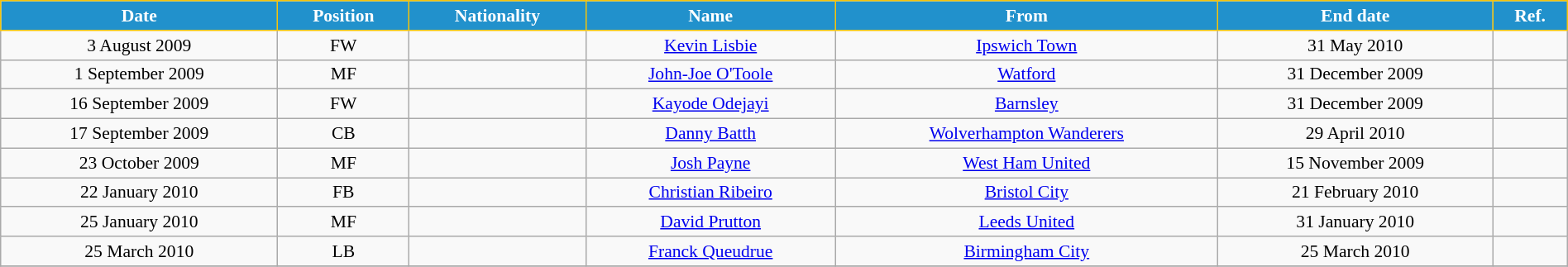<table class="wikitable" style="text-align:center; font-size:90%; width:100%;">
<tr>
<th style="background:#2191CC; color:white; border:1px solid #F7C408; text-align:center;">Date</th>
<th style="background:#2191CC; color:white; border:1px solid #F7C408; text-align:center;">Position</th>
<th style="background:#2191CC; color:white; border:1px solid #F7C408; text-align:center;">Nationality</th>
<th style="background:#2191CC; color:white; border:1px solid #F7C408; text-align:center;">Name</th>
<th style="background:#2191CC; color:white; border:1px solid #F7C408; text-align:center;">From</th>
<th style="background:#2191CC; color:white; border:1px solid #F7C408; text-align:center;">End date</th>
<th style="background:#2191CC; color:white; border:1px solid #F7C408; text-align:center;">Ref.</th>
</tr>
<tr>
<td>3 August 2009</td>
<td>FW</td>
<td></td>
<td><a href='#'>Kevin Lisbie</a></td>
<td> <a href='#'>Ipswich Town</a></td>
<td>31 May 2010</td>
<td></td>
</tr>
<tr>
<td>1 September 2009</td>
<td>MF</td>
<td></td>
<td><a href='#'>John-Joe O'Toole</a></td>
<td> <a href='#'>Watford</a></td>
<td>31 December 2009</td>
<td></td>
</tr>
<tr>
<td>16 September 2009</td>
<td>FW</td>
<td></td>
<td><a href='#'>Kayode Odejayi</a></td>
<td> <a href='#'>Barnsley</a></td>
<td>31 December 2009</td>
<td></td>
</tr>
<tr>
<td>17 September 2009</td>
<td>CB</td>
<td></td>
<td><a href='#'>Danny Batth</a></td>
<td> <a href='#'>Wolverhampton Wanderers</a></td>
<td>29 April 2010</td>
<td></td>
</tr>
<tr>
<td>23 October 2009</td>
<td>MF</td>
<td></td>
<td><a href='#'>Josh Payne</a></td>
<td> <a href='#'>West Ham United</a></td>
<td>15 November 2009</td>
<td></td>
</tr>
<tr>
<td>22 January 2010</td>
<td>FB</td>
<td></td>
<td><a href='#'>Christian Ribeiro</a></td>
<td> <a href='#'>Bristol City</a></td>
<td>21 February 2010</td>
<td></td>
</tr>
<tr>
<td>25 January 2010</td>
<td>MF</td>
<td></td>
<td><a href='#'>David Prutton</a></td>
<td> <a href='#'>Leeds United</a></td>
<td>31 January 2010</td>
<td></td>
</tr>
<tr>
<td>25 March 2010</td>
<td>LB</td>
<td></td>
<td><a href='#'>Franck Queudrue</a></td>
<td> <a href='#'>Birmingham City</a></td>
<td>25 March 2010</td>
<td></td>
</tr>
<tr>
</tr>
</table>
